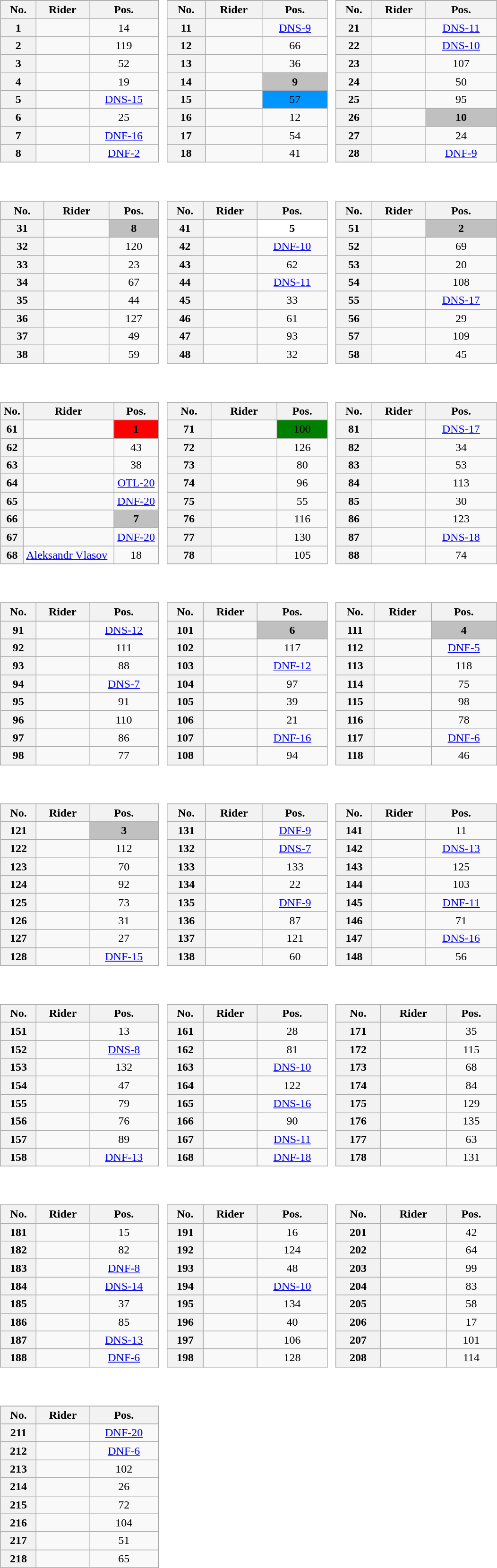<table>
<tr valign="top">
<td style="width:33%;"><br><table class="wikitable plainrowheaders" style="text-align:center; width:97%">
<tr>
</tr>
<tr style="text-align:center;">
<th scope="col">No.</th>
<th scope="col">Rider</th>
<th scope="col">Pos.</th>
</tr>
<tr>
<th scope="row" style="text-align:center;">1</th>
<td style="text-align:left;"></td>
<td>14</td>
</tr>
<tr>
<th scope="row" style="text-align:center;">2</th>
<td style="text-align:left;"></td>
<td>119</td>
</tr>
<tr>
<th scope="row" style="text-align:center;">3</th>
<td style="text-align:left;"></td>
<td>52</td>
</tr>
<tr>
<th scope="row" style="text-align:center;">4</th>
<td style="text-align:left;"></td>
<td>19</td>
</tr>
<tr>
<th scope="row" style="text-align:center;">5</th>
<td style="text-align:left;"></td>
<td><a href='#'>DNS-15</a></td>
</tr>
<tr>
<th scope="row" style="text-align:center;">6</th>
<td style="text-align:left;"></td>
<td>25</td>
</tr>
<tr>
<th scope="row" style="text-align:center;">7</th>
<td style="text-align:left;"></td>
<td><a href='#'>DNF-16</a></td>
</tr>
<tr>
<th scope="row" style="text-align:center;">8</th>
<td style="text-align:left;"></td>
<td><a href='#'>DNF-2</a></td>
</tr>
</table>
</td>
<td><br><table class="wikitable plainrowheaders" style="text-align:center; width:97%">
<tr>
</tr>
<tr style="text-align:center;">
<th scope="col">No.</th>
<th scope="col">Rider</th>
<th scope="col">Pos.</th>
</tr>
<tr>
<th scope="row" style="text-align:center;">11</th>
<td style="text-align:left;"></td>
<td><a href='#'>DNS-9</a></td>
</tr>
<tr>
<th scope="row" style="text-align:center;">12</th>
<td style="text-align:left;"></td>
<td>66</td>
</tr>
<tr>
<th scope="row" style="text-align:center;">13</th>
<td style="text-align:left;"></td>
<td>36</td>
</tr>
<tr>
<th scope="row" style="text-align:center;">14</th>
<td style="text-align:left;"></td>
<td style="text-align:center; background:silver;"><strong>9</strong></td>
</tr>
<tr>
<th scope="row" style="text-align:center;">15</th>
<td style="text-align:left;"> </td>
<td style="text-align:center; background:#0094FF;">57</td>
</tr>
<tr>
<th scope="row" style="text-align:center;">16</th>
<td style="text-align:left;"></td>
<td>12</td>
</tr>
<tr>
<th scope="row" style="text-align:center;">17</th>
<td style="text-align:left;"></td>
<td>54</td>
</tr>
<tr>
<th scope="row" style="text-align:center;">18</th>
<td style="text-align:left;"> </td>
<td>41</td>
</tr>
</table>
</td>
<td><br><table class="wikitable plainrowheaders" style="text-align:center; width:97%">
<tr>
</tr>
<tr style="text-align:center;">
<th scope="col">No.</th>
<th scope="col">Rider</th>
<th scope="col">Pos.</th>
</tr>
<tr>
<th scope="row" style="text-align:center;">21</th>
<td style="text-align:left;"></td>
<td><a href='#'>DNS-11</a></td>
</tr>
<tr>
<th scope="row" style="text-align:center;">22</th>
<td style="text-align:left;"></td>
<td><a href='#'>DNS-10</a></td>
</tr>
<tr>
<th scope="row" style="text-align:center;">23</th>
<td style="text-align:left;"></td>
<td>107</td>
</tr>
<tr>
<th scope="row" style="text-align:center;">24</th>
<td style="text-align:left;"></td>
<td>50</td>
</tr>
<tr>
<th scope="row" style="text-align:center;">25</th>
<td style="text-align:left;"></td>
<td>95</td>
</tr>
<tr>
<th scope="row" style="text-align:center;">26</th>
<td style="text-align:left;"></td>
<td style="text-align:center; background:silver;"><strong>10</strong></td>
</tr>
<tr>
<th scope="row" style="text-align:center;">27</th>
<td style="text-align:left;"></td>
<td>24</td>
</tr>
<tr>
<th scope="row" style="text-align:center;">28</th>
<td style="text-align:left;"></td>
<td><a href='#'>DNF-9</a></td>
</tr>
</table>
</td>
</tr>
<tr valign="top">
<td style="width:33%;"><br><table class="wikitable plainrowheaders" style="text-align:center; width:97%">
<tr>
</tr>
<tr style="text-align:center;">
<th scope="col">No.</th>
<th scope="col">Rider</th>
<th scope="col">Pos.</th>
</tr>
<tr>
<th scope="row" style="text-align:center;">31</th>
<td style="text-align:left;"></td>
<td style="text-align:center; background:silver;"><strong>8</strong></td>
</tr>
<tr>
<th scope="row" style="text-align:center;">32</th>
<td style="text-align:left;"></td>
<td>120</td>
</tr>
<tr>
<th scope="row" style="text-align:center;">33</th>
<td style="text-align:left;"></td>
<td>23</td>
</tr>
<tr>
<th scope="row" style="text-align:center;">34</th>
<td style="text-align:left;"></td>
<td>67</td>
</tr>
<tr>
<th scope="row" style="text-align:center;">35</th>
<td style="text-align:left;"></td>
<td>44</td>
</tr>
<tr>
<th scope="row" style="text-align:center;">36</th>
<td style="text-align:left;"></td>
<td>127</td>
</tr>
<tr>
<th scope="row" style="text-align:center;">37</th>
<td style="text-align:left;"></td>
<td>49</td>
</tr>
<tr>
<th scope="row" style="text-align:center;">38</th>
<td style="text-align:left;"></td>
<td>59</td>
</tr>
</table>
</td>
<td><br><table class="wikitable plainrowheaders" style="text-align:center; width:97%">
<tr>
</tr>
<tr style="text-align:center;">
<th scope="col">No.</th>
<th scope="col">Rider</th>
<th scope="col">Pos.</th>
</tr>
<tr>
<th scope="row" style="text-align:center;">41</th>
<td style="text-align:left;"> </td>
<td style="text-align:center; background:white;"><strong>5</strong></td>
</tr>
<tr>
<th scope="row" style="text-align:center;">42</th>
<td style="text-align:left;"></td>
<td><a href='#'>DNF-10</a></td>
</tr>
<tr>
<th scope="row" style="text-align:center;">43</th>
<td style="text-align:left;"></td>
<td>62</td>
</tr>
<tr>
<th scope="row" style="text-align:center;">44</th>
<td style="text-align:left;"></td>
<td><a href='#'>DNS-11</a></td>
</tr>
<tr>
<th scope="row" style="text-align:center;">45</th>
<td style="text-align:left;"></td>
<td>33</td>
</tr>
<tr>
<th scope="row" style="text-align:center;">46</th>
<td style="text-align:left;"></td>
<td>61</td>
</tr>
<tr>
<th scope="row" style="text-align:center;">47</th>
<td style="text-align:left;"></td>
<td>93</td>
</tr>
<tr>
<th scope="row" style="text-align:center;">48</th>
<td style="text-align:left;"></td>
<td>32</td>
</tr>
</table>
</td>
<td><br><table class="wikitable plainrowheaders" style="text-align:center; width:97%">
<tr>
</tr>
<tr style="text-align:center;">
<th scope="col">No.</th>
<th scope="col">Rider</th>
<th scope="col">Pos.</th>
</tr>
<tr>
<th scope="row" style="text-align:center;">51</th>
<td style="text-align:left;"></td>
<td style="text-align:center; background:silver;"><strong>2</strong></td>
</tr>
<tr>
<th scope="row" style="text-align:center;">52</th>
<td style="text-align:left;"></td>
<td>69</td>
</tr>
<tr>
<th scope="row" style="text-align:center;">53</th>
<td style="text-align:left;"></td>
<td>20</td>
</tr>
<tr>
<th scope="row" style="text-align:center;">54</th>
<td style="text-align:left;"></td>
<td>108</td>
</tr>
<tr>
<th scope="row" style="text-align:center;">55</th>
<td style="text-align:left;"></td>
<td><a href='#'>DNS-17</a></td>
</tr>
<tr>
<th scope="row" style="text-align:center;">56</th>
<td style="text-align:left;"></td>
<td>29</td>
</tr>
<tr>
<th scope="row" style="text-align:center;">57</th>
<td style="text-align:left;"></td>
<td>109</td>
</tr>
<tr>
<th scope="row" style="text-align:center;">58</th>
<td style="text-align:left;"></td>
<td>45</td>
</tr>
</table>
</td>
</tr>
<tr valign="top">
<td style="width:33%;"><br><table class="wikitable plainrowheaders" style="text-align:center; width:97%">
<tr>
</tr>
<tr style="text-align:center;">
<th scope="col">No.</th>
<th scope="col">Rider</th>
<th scope="col">Pos.</th>
</tr>
<tr>
<th scope="row" style="text-align:center;">61</th>
<td style="text-align:left;"> </td>
<td style="text-align:center; background:red;"><strong>1</strong></td>
</tr>
<tr>
<th scope="row" style="text-align:center;">62</th>
<td style="text-align:left;"></td>
<td>43</td>
</tr>
<tr>
<th scope="row" style="text-align:center;">63</th>
<td style="text-align:left;"></td>
<td>38</td>
</tr>
<tr>
<th scope="row" style="text-align:center;">64</th>
<td style="text-align:left;"></td>
<td><a href='#'>OTL-20</a></td>
</tr>
<tr>
<th scope="row" style="text-align:center;">65</th>
<td style="text-align:left;"></td>
<td><a href='#'>DNF-20</a></td>
</tr>
<tr>
<th scope="row" style="text-align:center;">66</th>
<td style="text-align:left;"></td>
<td style="text-align:center; background:silver;"><strong>7</strong></td>
</tr>
<tr>
<th scope="row" style="text-align:center;">67</th>
<td style="text-align:left;"></td>
<td><a href='#'>DNF-20</a></td>
</tr>
<tr>
<th scope="row" style="text-align:center;">68</th>
<td style="text-align:left;"> <a href='#'>Aleksandr Vlasov</a></td>
<td>18</td>
</tr>
</table>
</td>
<td><br><table class="wikitable plainrowheaders" style="text-align:center; width:97%">
<tr>
</tr>
<tr style="text-align:center;">
<th scope="col">No.</th>
<th scope="col">Rider</th>
<th scope="col">Pos.</th>
</tr>
<tr>
<th scope="row" style="text-align:center;">71</th>
<td style="text-align:left;"> </td>
<td style="text-align:center; background:#008000;">100</td>
</tr>
<tr>
<th scope="row" style="text-align:center;">72</th>
<td style="text-align:left;"></td>
<td>126</td>
</tr>
<tr>
<th scope="row" style="text-align:center;">73</th>
<td style="text-align:left;"></td>
<td>80</td>
</tr>
<tr>
<th scope="row" style="text-align:center;">74</th>
<td style="text-align:left;"></td>
<td>96</td>
</tr>
<tr>
<th scope="row" style="text-align:center;">75</th>
<td style="text-align:left;"></td>
<td>55</td>
</tr>
<tr>
<th scope="row" style="text-align:center;">76</th>
<td style="text-align:left;"></td>
<td>116</td>
</tr>
<tr>
<th scope="row" style="text-align:center;">77</th>
<td style="text-align:left;"></td>
<td>130</td>
</tr>
<tr>
<th scope="row" style="text-align:center;">78</th>
<td style="text-align:left;"></td>
<td>105</td>
</tr>
</table>
</td>
<td><br><table class="wikitable plainrowheaders" style="text-align:center; width:97%">
<tr>
</tr>
<tr style="text-align:center;">
<th scope="col">No.</th>
<th scope="col">Rider</th>
<th scope="col">Pos.</th>
</tr>
<tr>
<th scope="row" style="text-align:center;">81</th>
<td style="text-align:left;"></td>
<td><a href='#'>DNS-17</a></td>
</tr>
<tr>
<th scope="row" style="text-align:center;">82</th>
<td style="text-align:left;"></td>
<td>34</td>
</tr>
<tr>
<th scope="row" style="text-align:center;">83</th>
<td style="text-align:left;"></td>
<td>53</td>
</tr>
<tr>
<th scope="row" style="text-align:center;">84</th>
<td style="text-align:left;"></td>
<td>113</td>
</tr>
<tr>
<th scope="row" style="text-align:center;">85</th>
<td style="text-align:left;"></td>
<td>30</td>
</tr>
<tr>
<th scope="row" style="text-align:center;">86</th>
<td style="text-align:left;"></td>
<td>123</td>
</tr>
<tr>
<th scope="row" style="text-align:center;">87</th>
<td style="text-align:left;"></td>
<td><a href='#'>DNS-18</a></td>
</tr>
<tr>
<th scope="row" style="text-align:center;">88</th>
<td style="text-align:left;"></td>
<td>74</td>
</tr>
</table>
</td>
</tr>
<tr valign="top">
<td style="width:33%;"><br><table class="wikitable plainrowheaders" style="text-align:center; width:97%">
<tr>
</tr>
<tr style="text-align:center;">
<th scope="col">No.</th>
<th scope="col">Rider</th>
<th scope="col">Pos.</th>
</tr>
<tr>
<th scope="row" style="text-align:center;">91</th>
<td style="text-align:left;"></td>
<td><a href='#'>DNS-12</a></td>
</tr>
<tr>
<th scope="row" style="text-align:center;">92</th>
<td style="text-align:left;"></td>
<td>111</td>
</tr>
<tr>
<th scope="row" style="text-align:center;">93</th>
<td style="text-align:left;"></td>
<td>88</td>
</tr>
<tr>
<th scope="row" style="text-align:center;">94</th>
<td style="text-align:left;"></td>
<td><a href='#'>DNS-7</a></td>
</tr>
<tr>
<th scope="row" style="text-align:center;">95</th>
<td style="text-align:left;"></td>
<td>91</td>
</tr>
<tr>
<th scope="row" style="text-align:center;">96</th>
<td style="text-align:left;"></td>
<td>110</td>
</tr>
<tr>
<th scope="row" style="text-align:center;">97</th>
<td style="text-align:left;"></td>
<td>86</td>
</tr>
<tr>
<th scope="row" style="text-align:center;">98</th>
<td style="text-align:left;"></td>
<td>77</td>
</tr>
</table>
</td>
<td><br><table class="wikitable plainrowheaders" style="text-align:center; width:97%">
<tr>
</tr>
<tr style="text-align:center;">
<th scope="col">No.</th>
<th scope="col">Rider</th>
<th scope="col">Pos.</th>
</tr>
<tr>
<th scope="row" style="text-align:center;">101</th>
<td style="text-align:left;"></td>
<td style="text-align:center; background:silver;"><strong>6</strong></td>
</tr>
<tr>
<th scope="row" style="text-align:center;">102</th>
<td style="text-align:left;"></td>
<td>117</td>
</tr>
<tr>
<th scope="row" style="text-align:center;">103</th>
<td style="text-align:left;"></td>
<td><a href='#'>DNF-12</a></td>
</tr>
<tr>
<th scope="row" style="text-align:center;">104</th>
<td style="text-align:left;"></td>
<td>97</td>
</tr>
<tr>
<th scope="row" style="text-align:center;">105</th>
<td style="text-align:left;"></td>
<td>39</td>
</tr>
<tr>
<th scope="row" style="text-align:center;">106</th>
<td style="text-align:left;"></td>
<td>21</td>
</tr>
<tr>
<th scope="row" style="text-align:center;">107</th>
<td style="text-align:left;"></td>
<td><a href='#'>DNF-16</a></td>
</tr>
<tr>
<th scope="row" style="text-align:center;">108</th>
<td style="text-align:left;"></td>
<td>94</td>
</tr>
</table>
</td>
<td><br><table class="wikitable plainrowheaders" style="text-align:center; width:97%">
<tr>
</tr>
<tr style="text-align:center;">
<th scope="col">No.</th>
<th scope="col">Rider</th>
<th scope="col">Pos.</th>
</tr>
<tr>
<th scope="row" style="text-align:center;">111</th>
<td style="text-align:left;"></td>
<td style="text-align:center; background:silver;"><strong>4</strong></td>
</tr>
<tr>
<th scope="row" style="text-align:center;">112</th>
<td style="text-align:left;"></td>
<td><a href='#'>DNF-5</a></td>
</tr>
<tr>
<th scope="row" style="text-align:center;">113</th>
<td style="text-align:left;"></td>
<td>118</td>
</tr>
<tr>
<th scope="row" style="text-align:center;">114</th>
<td style="text-align:left;"></td>
<td>75</td>
</tr>
<tr>
<th scope="row" style="text-align:center;">115</th>
<td style="text-align:left;"></td>
<td>98</td>
</tr>
<tr>
<th scope="row" style="text-align:center;">116</th>
<td style="text-align:left;"></td>
<td>78</td>
</tr>
<tr>
<th scope="row" style="text-align:center;">117</th>
<td style="text-align:left;"></td>
<td><a href='#'>DNF-6</a></td>
</tr>
<tr>
<th scope="row" style="text-align:center;">118</th>
<td style="text-align:left;"></td>
<td>46</td>
</tr>
</table>
</td>
</tr>
<tr valign="top">
<td style="width:33%;"><br><table class="wikitable plainrowheaders" style="text-align:center; width:97%">
<tr>
</tr>
<tr style="text-align:center;">
<th scope="col">No.</th>
<th scope="col">Rider</th>
<th scope="col">Pos.</th>
</tr>
<tr>
<th scope="row" style="text-align:center;">121</th>
<td style="text-align:left;"></td>
<td style="text-align:center; background:silver;"><strong>3</strong></td>
</tr>
<tr>
<th scope="row" style="text-align:center;">122</th>
<td style="text-align:left;"></td>
<td>112</td>
</tr>
<tr>
<th scope="row" style="text-align:center;">123</th>
<td style="text-align:left;"></td>
<td>70</td>
</tr>
<tr>
<th scope="row" style="text-align:center;">124</th>
<td style="text-align:left;"></td>
<td>92</td>
</tr>
<tr>
<th scope="row" style="text-align:center;">125</th>
<td style="text-align:left;"></td>
<td>73</td>
</tr>
<tr>
<th scope="row" style="text-align:center;">126</th>
<td style="text-align:left;"></td>
<td>31</td>
</tr>
<tr>
<th scope="row" style="text-align:center;">127</th>
<td style="text-align:left;"></td>
<td>27</td>
</tr>
<tr>
<th scope="row" style="text-align:center;">128</th>
<td style="text-align:left;"></td>
<td><a href='#'>DNF-15</a></td>
</tr>
</table>
</td>
<td><br><table class="wikitable plainrowheaders" style="text-align:center; width:97%">
<tr>
</tr>
<tr style="text-align:center;">
<th scope="col">No.</th>
<th scope="col">Rider</th>
<th scope="col">Pos.</th>
</tr>
<tr>
<th scope="row" style="text-align:center;">131</th>
<td style="text-align:left;"></td>
<td><a href='#'>DNF-9</a></td>
</tr>
<tr>
<th scope="row" style="text-align:center;">132</th>
<td style="text-align:left;"></td>
<td><a href='#'>DNS-7</a></td>
</tr>
<tr>
<th scope="row" style="text-align:center;">133</th>
<td style="text-align:left;"></td>
<td>133</td>
</tr>
<tr>
<th scope="row" style="text-align:center;">134</th>
<td style="text-align:left;"></td>
<td>22</td>
</tr>
<tr>
<th scope="row" style="text-align:center;">135</th>
<td style="text-align:left;"></td>
<td><a href='#'>DNF-9</a></td>
</tr>
<tr>
<th scope="row" style="text-align:center;">136</th>
<td style="text-align:left;"></td>
<td>87</td>
</tr>
<tr>
<th scope="row" style="text-align:center;">137</th>
<td style="text-align:left;"></td>
<td>121</td>
</tr>
<tr>
<th scope="row" style="text-align:center;">138</th>
<td style="text-align:left;"></td>
<td>60</td>
</tr>
</table>
</td>
<td><br><table class="wikitable plainrowheaders" style="text-align:center; width:97%">
<tr>
</tr>
<tr style="text-align:center;">
<th scope="col">No.</th>
<th scope="col">Rider</th>
<th scope="col">Pos.</th>
</tr>
<tr>
<th scope="row" style="text-align:center;">141</th>
<td style="text-align:left;"></td>
<td>11</td>
</tr>
<tr>
<th scope="row" style="text-align:center;">142</th>
<td style="text-align:left;"></td>
<td><a href='#'>DNS-13</a></td>
</tr>
<tr>
<th scope="row" style="text-align:center;">143</th>
<td style="text-align:left;"></td>
<td>125</td>
</tr>
<tr>
<th scope="row" style="text-align:center;">144</th>
<td style="text-align:left;"></td>
<td>103</td>
</tr>
<tr>
<th scope="row" style="text-align:center;">145</th>
<td style="text-align:left;"></td>
<td><a href='#'>DNF-11</a></td>
</tr>
<tr>
<th scope="row" style="text-align:center;">146</th>
<td style="text-align:left;"></td>
<td>71</td>
</tr>
<tr>
<th scope="row" style="text-align:center;">147</th>
<td style="text-align:left;"></td>
<td><a href='#'>DNS-16</a></td>
</tr>
<tr>
<th scope="row" style="text-align:center;">148</th>
<td style="text-align:left;"></td>
<td>56</td>
</tr>
</table>
</td>
</tr>
<tr valign="top">
<td style="width:33%;"><br><table class="wikitable plainrowheaders" style="text-align:center; width:97%">
<tr>
</tr>
<tr style="text-align:center;">
<th scope="col">No.</th>
<th scope="col">Rider</th>
<th scope="col">Pos.</th>
</tr>
<tr>
<th scope="row" style="text-align:center;">151</th>
<td style="text-align:left;"></td>
<td>13</td>
</tr>
<tr>
<th scope="row" style="text-align:center;">152</th>
<td style="text-align:left;"></td>
<td><a href='#'>DNS-8</a></td>
</tr>
<tr>
<th scope="row" style="text-align:center;">153</th>
<td style="text-align:left;"></td>
<td>132</td>
</tr>
<tr>
<th scope="row" style="text-align:center;">154</th>
<td style="text-align:left;"></td>
<td>47</td>
</tr>
<tr>
<th scope="row" style="text-align:center;">155</th>
<td style="text-align:left;"></td>
<td>79</td>
</tr>
<tr>
<th scope="row" style="text-align:center;">156</th>
<td style="text-align:left;"></td>
<td>76</td>
</tr>
<tr>
<th scope="row" style="text-align:center;">157</th>
<td style="text-align:left;"></td>
<td>89</td>
</tr>
<tr>
<th scope="row" style="text-align:center;">158</th>
<td style="text-align:left;"></td>
<td><a href='#'>DNF-13</a></td>
</tr>
</table>
</td>
<td><br><table class="wikitable plainrowheaders" style="text-align:center; width:97%">
<tr>
</tr>
<tr style="text-align:center;">
<th scope="col">No.</th>
<th scope="col">Rider</th>
<th scope="col">Pos.</th>
</tr>
<tr>
<th scope="row" style="text-align:center;">161</th>
<td style="text-align:left;"></td>
<td>28</td>
</tr>
<tr>
<th scope="row" style="text-align:center;">162</th>
<td style="text-align:left;"></td>
<td>81</td>
</tr>
<tr>
<th scope="row" style="text-align:center;">163</th>
<td style="text-align:left;"></td>
<td><a href='#'>DNS-10</a></td>
</tr>
<tr>
<th scope="row" style="text-align:center;">164</th>
<td style="text-align:left;"></td>
<td>122</td>
</tr>
<tr>
<th scope="row" style="text-align:center;">165</th>
<td style="text-align:left;"></td>
<td><a href='#'>DNS-16</a></td>
</tr>
<tr>
<th scope="row" style="text-align:center;">166</th>
<td style="text-align:left;"></td>
<td>90</td>
</tr>
<tr>
<th scope="row" style="text-align:center;">167</th>
<td style="text-align:left;"></td>
<td><a href='#'>DNS-11</a></td>
</tr>
<tr>
<th scope="row" style="text-align:center;">168</th>
<td style="text-align:left;"></td>
<td><a href='#'>DNF-18</a></td>
</tr>
</table>
</td>
<td><br><table class="wikitable plainrowheaders" style="text-align:center; width:97%">
<tr>
</tr>
<tr style="text-align:center;">
<th scope="col">No.</th>
<th scope="col">Rider</th>
<th scope="col">Pos.</th>
</tr>
<tr>
<th scope="row" style="text-align:center;">171</th>
<td style="text-align:left;"></td>
<td>35</td>
</tr>
<tr>
<th scope="row" style="text-align:center;">172</th>
<td style="text-align:left;"></td>
<td>115</td>
</tr>
<tr>
<th scope="row" style="text-align:center;">173</th>
<td style="text-align:left;"></td>
<td>68</td>
</tr>
<tr>
<th scope="row" style="text-align:center;">174</th>
<td style="text-align:left;"></td>
<td>84</td>
</tr>
<tr>
<th scope="row" style="text-align:center;">175</th>
<td style="text-align:left;"></td>
<td>129</td>
</tr>
<tr>
<th scope="row" style="text-align:center;">176</th>
<td style="text-align:left;"></td>
<td>135</td>
</tr>
<tr>
<th scope="row" style="text-align:center;">177</th>
<td style="text-align:left;"></td>
<td>63</td>
</tr>
<tr>
<th scope="row" style="text-align:center;">178</th>
<td style="text-align:left;"></td>
<td>131</td>
</tr>
</table>
</td>
</tr>
<tr valign="top">
<td style="width:33%;"><br><table class="wikitable plainrowheaders" style="text-align:center; width:97%">
<tr>
</tr>
<tr style="text-align:center;">
<th scope="col">No.</th>
<th scope="col">Rider</th>
<th scope="col">Pos.</th>
</tr>
<tr>
<th scope="row" style="text-align:center;">181</th>
<td style="text-align:left;"></td>
<td>15</td>
</tr>
<tr>
<th scope="row" style="text-align:center;">182</th>
<td style="text-align:left;"></td>
<td>82</td>
</tr>
<tr>
<th scope="row" style="text-align:center;">183</th>
<td style="text-align:left;"></td>
<td><a href='#'>DNF-8</a></td>
</tr>
<tr>
<th scope="row" style="text-align:center;">184</th>
<td style="text-align:left;"></td>
<td><a href='#'>DNS-14</a></td>
</tr>
<tr>
<th scope="row" style="text-align:center;">185</th>
<td style="text-align:left;"></td>
<td>37</td>
</tr>
<tr>
<th scope="row" style="text-align:center;">186</th>
<td style="text-align:left;"></td>
<td>85</td>
</tr>
<tr>
<th scope="row" style="text-align:center;">187</th>
<td style="text-align:left;"></td>
<td><a href='#'>DNS-13</a></td>
</tr>
<tr>
<th scope="row" style="text-align:center;">188</th>
<td style="text-align:left;"></td>
<td><a href='#'>DNF-6</a></td>
</tr>
</table>
</td>
<td><br><table class="wikitable plainrowheaders" style="text-align:center; width:97%">
<tr>
</tr>
<tr style="text-align:center;">
<th scope="col">No.</th>
<th scope="col">Rider</th>
<th scope="col">Pos.</th>
</tr>
<tr>
<th scope="row" style="text-align:center;">191</th>
<td style="text-align:left;"></td>
<td>16</td>
</tr>
<tr>
<th scope="row" style="text-align:center;">192</th>
<td style="text-align:left;"></td>
<td>124</td>
</tr>
<tr>
<th scope="row" style="text-align:center;">193</th>
<td style="text-align:left;"></td>
<td>48</td>
</tr>
<tr>
<th scope="row" style="text-align:center;">194</th>
<td style="text-align:left;"></td>
<td><a href='#'>DNS-10</a></td>
</tr>
<tr>
<th scope="row" style="text-align:center;">195</th>
<td style="text-align:left;"></td>
<td>134</td>
</tr>
<tr>
<th scope="row" style="text-align:center;">196</th>
<td style="text-align:left;"></td>
<td>40</td>
</tr>
<tr>
<th scope="row" style="text-align:center;">197</th>
<td style="text-align:left;"></td>
<td>106</td>
</tr>
<tr>
<th scope="row" style="text-align:center;">198</th>
<td style="text-align:left;"></td>
<td>128</td>
</tr>
</table>
</td>
<td><br><table class="wikitable plainrowheaders" style="text-align:center; width:97%">
<tr>
</tr>
<tr style="text-align:center;">
<th scope="col">No.</th>
<th scope="col">Rider</th>
<th scope="col">Pos.</th>
</tr>
<tr>
<th scope="row" style="text-align:center;">201</th>
<td style="text-align:left;"></td>
<td>42</td>
</tr>
<tr>
<th scope="row" style="text-align:center;">202</th>
<td style="text-align:left;"></td>
<td>64</td>
</tr>
<tr>
<th scope="row" style="text-align:center;">203</th>
<td style="text-align:left;"></td>
<td>99</td>
</tr>
<tr>
<th scope="row" style="text-align:center;">204</th>
<td style="text-align:left;"></td>
<td>83</td>
</tr>
<tr>
<th scope="row" style="text-align:center;">205</th>
<td style="text-align:left;"></td>
<td>58</td>
</tr>
<tr>
<th scope="row" style="text-align:center;">206</th>
<td style="text-align:left;"></td>
<td>17</td>
</tr>
<tr>
<th scope="row" style="text-align:center;">207</th>
<td style="text-align:left;"></td>
<td>101</td>
</tr>
<tr>
<th scope="row" style="text-align:center;">208</th>
<td style="text-align:left;"></td>
<td>114</td>
</tr>
</table>
</td>
</tr>
<tr valign="top">
<td style="width:33%;"><br><table class="wikitable plainrowheaders" style="text-align:center; width:97%">
<tr>
</tr>
<tr style="text-align:center;">
<th scope="col">No.</th>
<th scope="col">Rider</th>
<th scope="col">Pos.</th>
</tr>
<tr>
<th scope="row" style="text-align:center;">211</th>
<td style="text-align:left;"></td>
<td><a href='#'>DNF-20</a></td>
</tr>
<tr>
<th scope="row" style="text-align:center;">212</th>
<td style="text-align:left;"></td>
<td><a href='#'>DNF-6</a></td>
</tr>
<tr>
<th scope="row" style="text-align:center;">213</th>
<td style="text-align:left;"></td>
<td>102</td>
</tr>
<tr>
<th scope="row" style="text-align:center;">214</th>
<td style="text-align:left;"></td>
<td>26</td>
</tr>
<tr>
<th scope="row" style="text-align:center;">215</th>
<td style="text-align:left;"></td>
<td>72</td>
</tr>
<tr>
<th scope="row" style="text-align:center;">216</th>
<td style="text-align:left;"></td>
<td>104</td>
</tr>
<tr>
<th scope="row" style="text-align:center;">217</th>
<td style="text-align:left;"></td>
<td>51</td>
</tr>
<tr>
<th scope="row" style="text-align:center;">218</th>
<td style="text-align:left;"></td>
<td>65</td>
</tr>
</table>
</td>
</tr>
</table>
